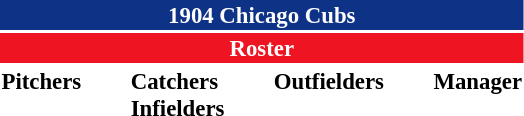<table class="toccolours" style="font-size: 95%;">
<tr>
<th colspan="10" style="background-color: #0e3386; color: white; text-align: center;">1904 Chicago Cubs</th>
</tr>
<tr>
<td colspan="10" style="background-color: #EE1422; color: white; text-align: center;"><strong>Roster</strong></td>
</tr>
<tr>
<td valign="top"><strong>Pitchers</strong><br>





</td>
<td width="25px"></td>
<td valign="top"><strong>Catchers</strong><br>



<strong>Infielders</strong>




</td>
<td width="25px"></td>
<td valign="top"><strong>Outfielders</strong><br>










</td>
<td width="25px"></td>
<td valign="top"><strong>Manager</strong><br></td>
</tr>
</table>
